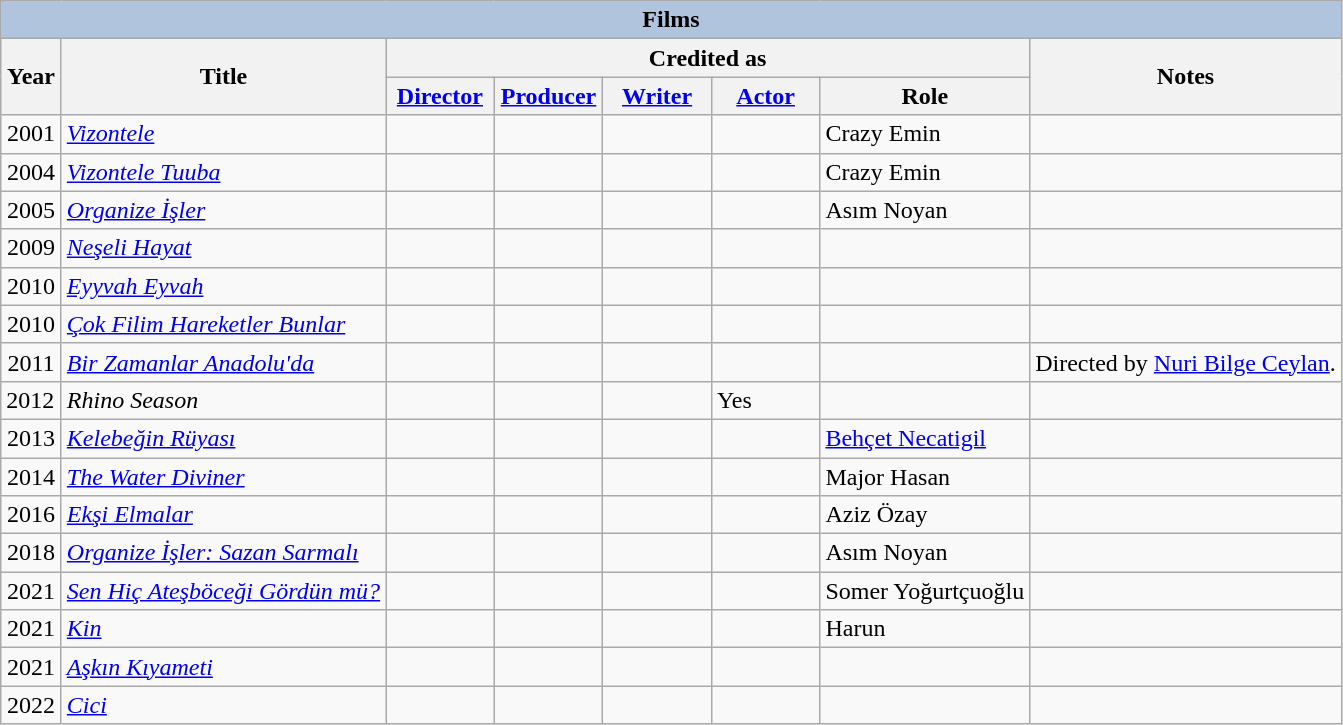<table class="wikitable">
<tr>
<th colspan=8 style="background:#B0C4DE;">Films</th>
</tr>
<tr>
<th rowspan="2" width="33">Year</th>
<th rowspan="2">Title</th>
<th colspan="5">Credited as</th>
<th rowspan="2">Notes</th>
</tr>
<tr>
<th width=65><a href='#'>Director</a></th>
<th width=65><a href='#'>Producer</a></th>
<th width=65><a href='#'>Writer</a></th>
<th width=65><a href='#'>Actor</a></th>
<th>Role</th>
</tr>
<tr align="center">
<td align="center">2001</td>
<td align="left"><em><a href='#'>Vizontele</a></em></td>
<td></td>
<td></td>
<td></td>
<td></td>
<td align="left">Crazy Emin</td>
<td align="left"></td>
</tr>
<tr align="center">
<td align="center">2004</td>
<td align="left"><em><a href='#'>Vizontele Tuuba</a></em></td>
<td></td>
<td></td>
<td></td>
<td></td>
<td align="left">Crazy Emin</td>
<td align="left"></td>
</tr>
<tr align="center">
<td align="center">2005</td>
<td align="left"><em><a href='#'>Organize İşler</a></em></td>
<td></td>
<td></td>
<td></td>
<td></td>
<td align="left">Asım Noyan</td>
<td align="left"></td>
</tr>
<tr align="center">
<td align="center">2009</td>
<td align="left"><em><a href='#'>Neşeli Hayat</a></em></td>
<td></td>
<td></td>
<td></td>
<td></td>
<td align="left"></td>
<td align="left"></td>
</tr>
<tr align="center">
<td align="center">2010</td>
<td align="left"><em><a href='#'>Eyyvah Eyvah</a></em></td>
<td></td>
<td></td>
<td></td>
<td></td>
<td align="left"></td>
<td align="left"></td>
</tr>
<tr align="center">
<td align="center">2010</td>
<td align="left"><em><a href='#'>Çok Filim Hareketler Bunlar</a></em></td>
<td></td>
<td></td>
<td></td>
<td></td>
<td align="left"></td>
<td align="left"></td>
</tr>
<tr align="center">
<td align="center">2011</td>
<td align="left"><em><a href='#'>Bir Zamanlar Anadolu'da</a></em></td>
<td></td>
<td></td>
<td></td>
<td></td>
<td align="left"></td>
<td align="left">Directed by <a href='#'>Nuri Bilge Ceylan</a>.</td>
</tr>
<tr>
<td>2012</td>
<td><em>Rhino Season</em></td>
<td></td>
<td></td>
<td></td>
<td>Yes</td>
<td></td>
<td></td>
</tr>
<tr align="center">
<td align="center">2013</td>
<td align="left"><em><a href='#'>Kelebeğin Rüyası</a></em></td>
<td></td>
<td></td>
<td></td>
<td></td>
<td align="left"><a href='#'>Behçet Necatigil</a></td>
<td></td>
</tr>
<tr>
<td align="center">2014</td>
<td align="left"><em><a href='#'>The Water Diviner</a></em></td>
<td></td>
<td></td>
<td></td>
<td></td>
<td align="left">Major Hasan</td>
<td></td>
</tr>
<tr>
<td align="center">2016</td>
<td align="left"><em><a href='#'>Ekşi Elmalar</a></em></td>
<td></td>
<td></td>
<td></td>
<td></td>
<td align="left">Aziz Özay</td>
<td></td>
</tr>
<tr>
<td align="center">2018</td>
<td align="left"><em><a href='#'>Organize İşler: Sazan Sarmalı</a></em></td>
<td></td>
<td></td>
<td></td>
<td></td>
<td align="left">Asım Noyan</td>
<td></td>
</tr>
<tr>
<td align="center">2021</td>
<td align="left"><em><a href='#'>Sen Hiç Ateşböceği Gördün mü?</a></em></td>
<td></td>
<td></td>
<td></td>
<td></td>
<td align="left">Somer Yoğurtçuoğlu</td>
<td></td>
</tr>
<tr>
<td align="center">2021</td>
<td align="left"><em><a href='#'>Kin</a></em></td>
<td></td>
<td></td>
<td></td>
<td></td>
<td align="left">Harun</td>
<td></td>
</tr>
<tr>
<td align="center">2021</td>
<td align="left"><em><a href='#'>Aşkın Kıyameti</a></em></td>
<td></td>
<td></td>
<td></td>
<td></td>
<td align="left"></td>
<td></td>
</tr>
<tr>
<td align="center">2022</td>
<td align="left"><em><a href='#'>Cici</a></em></td>
<td></td>
<td></td>
<td></td>
<td></td>
<td align="left"></td>
<td></td>
</tr>
</table>
